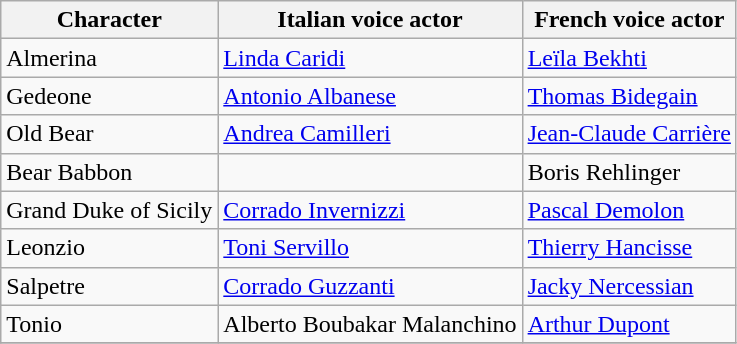<table class="wikitable">
<tr>
<th>Character</th>
<th>Italian voice actor</th>
<th>French voice actor</th>
</tr>
<tr>
<td>Almerina</td>
<td><a href='#'>Linda Caridi</a></td>
<td><a href='#'>Leïla Bekhti</a></td>
</tr>
<tr>
<td>Gedeone</td>
<td><a href='#'>Antonio Albanese</a></td>
<td><a href='#'>Thomas Bidegain</a></td>
</tr>
<tr>
<td>Old Bear</td>
<td><a href='#'>Andrea Camilleri</a></td>
<td><a href='#'>Jean-Claude Carrière</a></td>
</tr>
<tr>
<td>Bear Babbon</td>
<td></td>
<td>Boris Rehlinger</td>
</tr>
<tr>
<td>Grand Duke of Sicily</td>
<td><a href='#'>Corrado Invernizzi</a></td>
<td><a href='#'>Pascal Demolon</a></td>
</tr>
<tr>
<td>Leonzio</td>
<td><a href='#'>Toni Servillo</a></td>
<td><a href='#'>Thierry Hancisse</a></td>
</tr>
<tr>
<td>Salpetre</td>
<td><a href='#'>Corrado Guzzanti</a></td>
<td><a href='#'>Jacky Nercessian</a></td>
</tr>
<tr>
<td>Tonio</td>
<td>Alberto Boubakar Malanchino</td>
<td><a href='#'>Arthur Dupont</a></td>
</tr>
<tr>
</tr>
</table>
